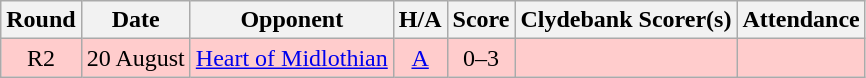<table class="wikitable" style="text-align:center">
<tr>
<th>Round</th>
<th>Date</th>
<th>Opponent</th>
<th>H/A</th>
<th>Score</th>
<th>Clydebank Scorer(s)</th>
<th>Attendance</th>
</tr>
<tr bgcolor=#FFCCCC>
<td>R2</td>
<td align=left>20 August</td>
<td align=left><a href='#'>Heart of Midlothian</a></td>
<td><a href='#'>A</a></td>
<td>0–3</td>
<td align=left></td>
<td></td>
</tr>
</table>
